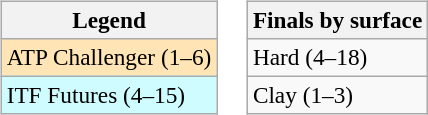<table>
<tr valign=top>
<td><br><table class=wikitable style=font-size:97%>
<tr>
<th>Legend</th>
</tr>
<tr bgcolor=moccasin>
<td>ATP Challenger (1–6)</td>
</tr>
<tr bgcolor=cffcff>
<td>ITF Futures (4–15)</td>
</tr>
</table>
</td>
<td><br><table class=wikitable style=font-size:97%>
<tr>
<th>Finals by surface</th>
</tr>
<tr>
<td>Hard (4–18)</td>
</tr>
<tr>
<td>Clay (1–3)</td>
</tr>
</table>
</td>
</tr>
</table>
